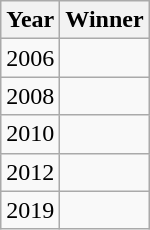<table class="wikitable" style="text-align:center">
<tr>
<th>Year</th>
<th>Winner</th>
</tr>
<tr>
<td>2006</td>
<td align=left></td>
</tr>
<tr>
<td>2008</td>
<td align=left></td>
</tr>
<tr>
<td>2010</td>
<td align=left></td>
</tr>
<tr>
<td>2012</td>
<td align=left></td>
</tr>
<tr>
<td>2019</td>
<td align=left></td>
</tr>
</table>
